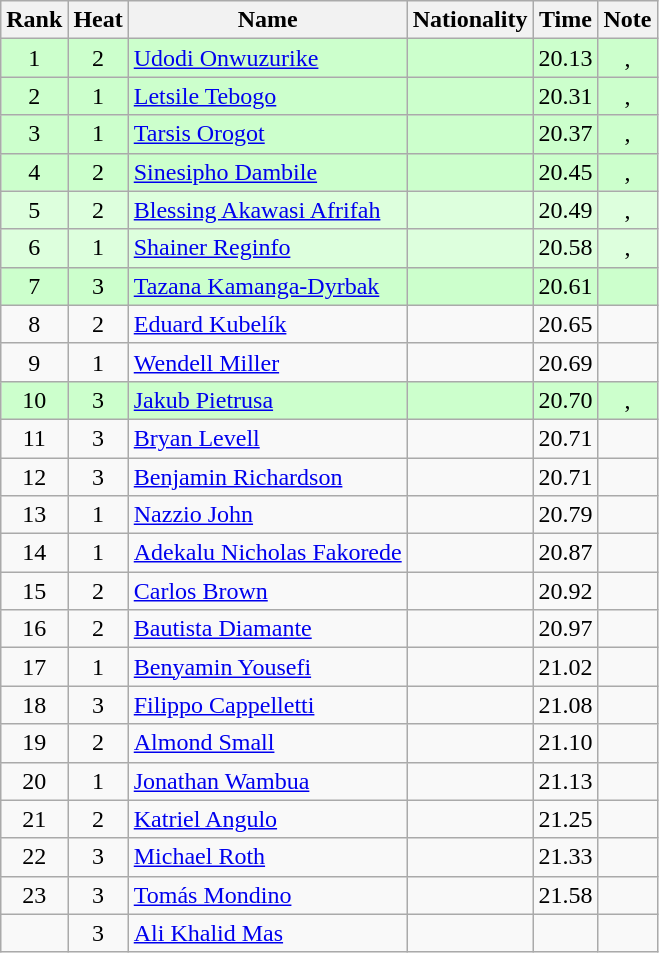<table class="wikitable sortable" style="text-align:center">
<tr>
<th>Rank</th>
<th>Heat</th>
<th>Name</th>
<th>Nationality</th>
<th>Time</th>
<th>Note</th>
</tr>
<tr bgcolor=ccffcc>
<td>1</td>
<td>2</td>
<td align=left><a href='#'>Udodi Onwuzurike</a></td>
<td align=left></td>
<td>20.13</td>
<td>, </td>
</tr>
<tr bgcolor=ccffcc>
<td>2</td>
<td>1</td>
<td align=left><a href='#'>Letsile Tebogo</a></td>
<td align=left></td>
<td>20.31</td>
<td>, </td>
</tr>
<tr bgcolor=ccffcc>
<td>3</td>
<td>1</td>
<td align=left><a href='#'>Tarsis Orogot</a></td>
<td align=left></td>
<td>20.37</td>
<td>, </td>
</tr>
<tr bgcolor=ccffcc>
<td>4</td>
<td>2</td>
<td align=left><a href='#'>Sinesipho Dambile</a></td>
<td align=left></td>
<td>20.45</td>
<td>, </td>
</tr>
<tr bgcolor=ddffdd>
<td>5</td>
<td>2</td>
<td align=left><a href='#'>Blessing Akawasi Afrifah</a></td>
<td align=left></td>
<td>20.49</td>
<td>, </td>
</tr>
<tr bgcolor=ddffdd>
<td>6</td>
<td>1</td>
<td align=left><a href='#'>Shainer Reginfo</a></td>
<td align=left></td>
<td>20.58</td>
<td>, </td>
</tr>
<tr bgcolor=ccffcc>
<td>7</td>
<td>3</td>
<td align=left><a href='#'>Tazana Kamanga-Dyrbak</a></td>
<td align=left></td>
<td>20.61</td>
<td></td>
</tr>
<tr>
<td>8</td>
<td>2</td>
<td align=left><a href='#'>Eduard Kubelík</a></td>
<td align=left></td>
<td>20.65</td>
<td></td>
</tr>
<tr>
<td>9</td>
<td>1</td>
<td align=left><a href='#'>Wendell Miller</a></td>
<td align=left></td>
<td>20.69</td>
<td></td>
</tr>
<tr bgcolor=ccffcc>
<td>10</td>
<td>3</td>
<td align=left><a href='#'>Jakub Pietrusa</a></td>
<td align=left></td>
<td>20.70</td>
<td>, </td>
</tr>
<tr>
<td>11</td>
<td>3</td>
<td align=left><a href='#'>Bryan Levell</a></td>
<td align=left></td>
<td>20.71</td>
<td></td>
</tr>
<tr>
<td>12</td>
<td>3</td>
<td align=left><a href='#'>Benjamin Richardson</a></td>
<td align=left></td>
<td>20.71</td>
<td></td>
</tr>
<tr>
<td>13</td>
<td>1</td>
<td align=left><a href='#'>Nazzio John</a></td>
<td align=left></td>
<td>20.79</td>
<td></td>
</tr>
<tr>
<td>14</td>
<td>1</td>
<td align=left><a href='#'>Adekalu Nicholas Fakorede</a></td>
<td align=left></td>
<td>20.87</td>
<td></td>
</tr>
<tr>
<td>15</td>
<td>2</td>
<td align=left><a href='#'>Carlos Brown</a></td>
<td align=left></td>
<td>20.92</td>
<td></td>
</tr>
<tr>
<td>16</td>
<td>2</td>
<td align=left><a href='#'>Bautista Diamante</a></td>
<td align=left></td>
<td>20.97</td>
<td></td>
</tr>
<tr>
<td>17</td>
<td>1</td>
<td align=left><a href='#'>Benyamin Yousefi</a></td>
<td align=left></td>
<td>21.02</td>
<td></td>
</tr>
<tr>
<td>18</td>
<td>3</td>
<td align=left><a href='#'>Filippo Cappelletti</a></td>
<td align=left></td>
<td>21.08</td>
<td></td>
</tr>
<tr>
<td>19</td>
<td>2</td>
<td align=left><a href='#'>Almond Small</a></td>
<td align=left></td>
<td>21.10</td>
<td></td>
</tr>
<tr>
<td>20</td>
<td>1</td>
<td align=left><a href='#'>Jonathan Wambua</a></td>
<td align=left></td>
<td>21.13</td>
<td></td>
</tr>
<tr>
<td>21</td>
<td>2</td>
<td align=left><a href='#'>Katriel Angulo</a></td>
<td align=left></td>
<td>21.25</td>
<td></td>
</tr>
<tr>
<td>22</td>
<td>3</td>
<td align=left><a href='#'>Michael Roth</a></td>
<td align=left></td>
<td>21.33</td>
<td></td>
</tr>
<tr>
<td>23</td>
<td>3</td>
<td align=left><a href='#'>Tomás Mondino</a></td>
<td align=left></td>
<td>21.58</td>
<td></td>
</tr>
<tr>
<td></td>
<td>3</td>
<td align=left><a href='#'>Ali Khalid Mas</a></td>
<td align=left></td>
<td></td>
<td></td>
</tr>
</table>
